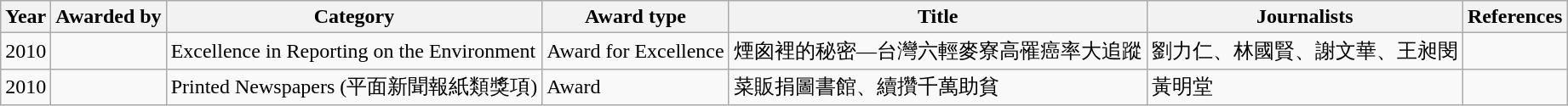<table class="wikitable sortable">
<tr>
<th>Year</th>
<th>Awarded by</th>
<th>Category</th>
<th>Award type</th>
<th>Title</th>
<th>Journalists</th>
<th>References</th>
</tr>
<tr>
<td>2010</td>
<td></td>
<td>Excellence in Reporting on the Environment</td>
<td>Award for Excellence</td>
<td>煙囪裡的秘密—台灣六輕麥寮高罹癌率大追蹤</td>
<td>劉力仁、林國賢、謝文華、王昶閔</td>
<td></td>
</tr>
<tr>
<td>2010</td>
<td></td>
<td>Printed Newspapers (平面新聞報紙類獎項)</td>
<td>Award</td>
<td>菜販捐圖書館、續攢千萬助貧</td>
<td>黃明堂</td>
<td></td>
</tr>
</table>
